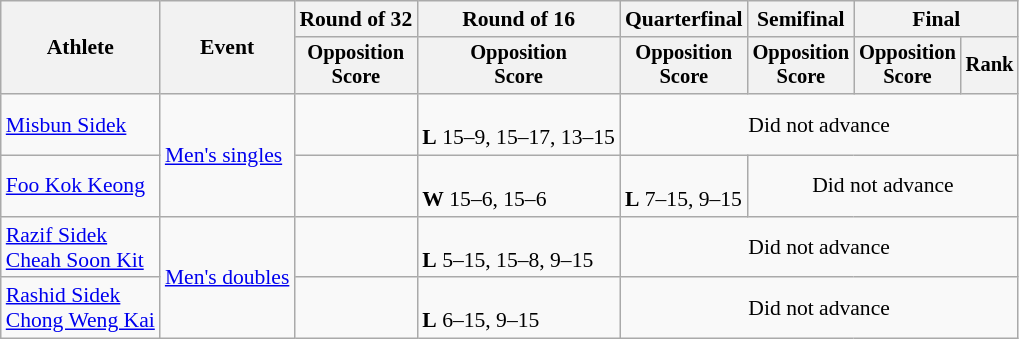<table class="wikitable" style="font-size:90%">
<tr>
<th rowspan=2>Athlete</th>
<th rowspan=2>Event</th>
<th>Round of 32</th>
<th>Round of 16</th>
<th>Quarterfinal</th>
<th>Semifinal</th>
<th colspan=2>Final</th>
</tr>
<tr style="font-size:95%">
<th>Opposition<br>Score</th>
<th>Opposition<br>Score</th>
<th>Opposition<br>Score</th>
<th>Opposition<br>Score</th>
<th>Opposition<br>Score</th>
<th>Rank</th>
</tr>
<tr>
<td><a href='#'>Misbun Sidek</a></td>
<td rowspan=2><a href='#'>Men's singles</a></td>
<td></td>
<td><br><strong>L</strong> 15–9, 15–17, 13–15</td>
<td colspan=4 align=center>Did not advance</td>
</tr>
<tr>
<td><a href='#'>Foo Kok Keong</a></td>
<td></td>
<td><br><strong>W</strong> 15–6, 15–6</td>
<td><br><strong>L</strong> 7–15, 9–15</td>
<td colspan=3 align=center>Did not advance</td>
</tr>
<tr>
<td><a href='#'>Razif Sidek</a><br><a href='#'>Cheah Soon Kit</a></td>
<td rowspan=2><a href='#'>Men's doubles</a></td>
<td></td>
<td><br><strong>L</strong> 5–15, 15–8, 9–15</td>
<td colspan=4 align=center>Did not advance</td>
</tr>
<tr>
<td><a href='#'>Rashid Sidek</a><br><a href='#'>Chong Weng Kai</a></td>
<td></td>
<td><br><strong>L</strong> 6–15, 9–15</td>
<td colspan=4 align=center>Did not advance</td>
</tr>
</table>
